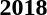<table>
<tr>
<td><strong>2018</strong><br></td>
</tr>
</table>
